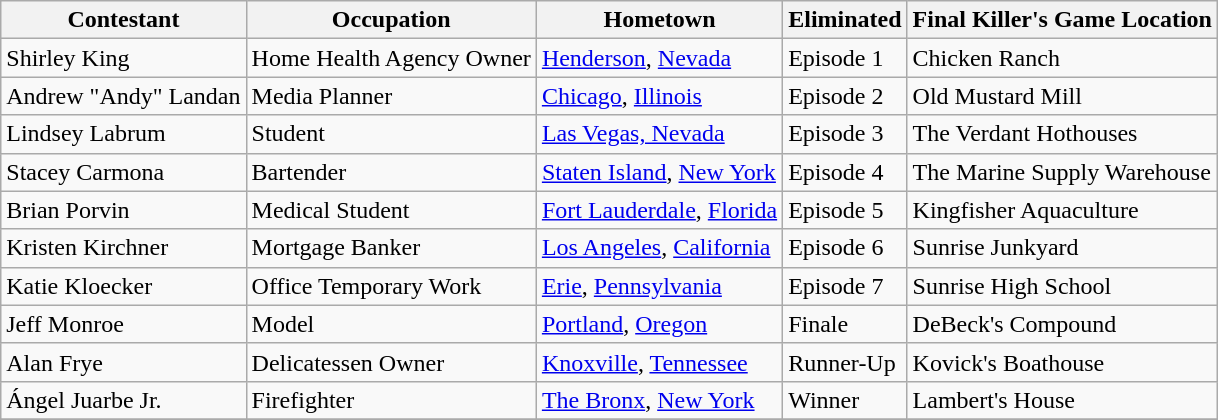<table class="wikitable">
<tr>
<th>Contestant</th>
<th>Occupation</th>
<th>Hometown</th>
<th>Eliminated</th>
<th>Final Killer's Game Location</th>
</tr>
<tr>
<td>Shirley King</td>
<td>Home Health Agency Owner</td>
<td><a href='#'>Henderson</a>, <a href='#'>Nevada</a></td>
<td>Episode 1</td>
<td>Chicken Ranch</td>
</tr>
<tr>
<td>Andrew "Andy" Landan</td>
<td>Media Planner</td>
<td><a href='#'>Chicago</a>, <a href='#'>Illinois</a></td>
<td>Episode 2</td>
<td>Old Mustard Mill</td>
</tr>
<tr>
<td>Lindsey Labrum</td>
<td>Student</td>
<td><a href='#'>Las Vegas, Nevada</a></td>
<td>Episode 3</td>
<td>The Verdant Hothouses</td>
</tr>
<tr>
<td>Stacey Carmona</td>
<td>Bartender</td>
<td><a href='#'>Staten Island</a>, <a href='#'>New York</a></td>
<td>Episode 4</td>
<td>The Marine Supply Warehouse</td>
</tr>
<tr>
<td>Brian Porvin</td>
<td>Medical Student</td>
<td><a href='#'>Fort Lauderdale</a>, <a href='#'>Florida</a></td>
<td>Episode 5</td>
<td>Kingfisher Aquaculture</td>
</tr>
<tr>
<td>Kristen Kirchner</td>
<td>Mortgage Banker</td>
<td><a href='#'>Los Angeles</a>, <a href='#'>California</a></td>
<td>Episode 6</td>
<td>Sunrise Junkyard</td>
</tr>
<tr>
<td>Katie Kloecker</td>
<td>Office Temporary Work</td>
<td><a href='#'>Erie</a>, <a href='#'>Pennsylvania</a></td>
<td>Episode 7</td>
<td>Sunrise High School</td>
</tr>
<tr>
<td>Jeff Monroe</td>
<td>Model</td>
<td><a href='#'>Portland</a>, <a href='#'>Oregon</a></td>
<td>Finale</td>
<td>DeBeck's Compound</td>
</tr>
<tr>
<td>Alan Frye</td>
<td>Delicatessen Owner</td>
<td><a href='#'>Knoxville</a>, <a href='#'>Tennessee</a></td>
<td>Runner-Up</td>
<td>Kovick's Boathouse</td>
</tr>
<tr>
<td>Ángel Juarbe Jr.</td>
<td>Firefighter</td>
<td><a href='#'>The Bronx</a>, <a href='#'>New York</a></td>
<td>Winner</td>
<td>Lambert's House</td>
</tr>
<tr>
</tr>
</table>
